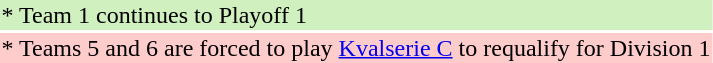<table>
<tr style="background: #D0F0C0;">
<td>* Team 1 continues to Playoff 1</td>
</tr>
<tr style="background: #FFCCCC;">
<td>* Teams 5 and 6 are forced to play <a href='#'>Kvalserie C</a> to requalify for Division 1</td>
</tr>
</table>
